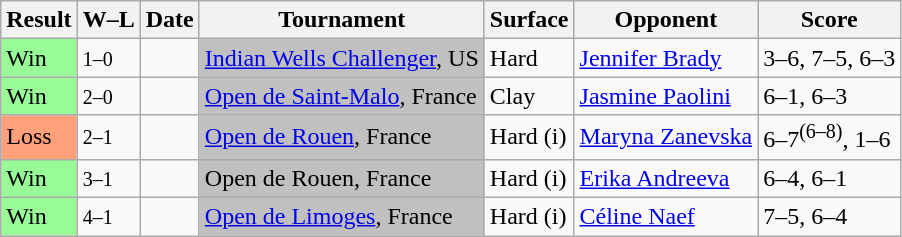<table class="sortable wikitable">
<tr>
<th>Result</th>
<th class=unsortable>W–L</th>
<th>Date</th>
<th>Tournament</th>
<th>Surface</th>
<th>Opponent</th>
<th class=unsortable>Score</th>
</tr>
<tr>
<td bgcolor=98fb98>Win</td>
<td><small>1–0</small></td>
<td><a href='#'></a></td>
<td bgcolor=silver><a href='#'>Indian Wells Challenger</a>, US</td>
<td>Hard</td>
<td> <a href='#'>Jennifer Brady</a></td>
<td>3–6, 7–5, 6–3</td>
</tr>
<tr>
<td bgcolor=98fb98>Win</td>
<td><small>2–0</small></td>
<td><a href='#'></a></td>
<td bgcolor=silver><a href='#'>Open de Saint-Malo</a>, France</td>
<td>Clay</td>
<td> <a href='#'>Jasmine Paolini</a></td>
<td>6–1, 6–3</td>
</tr>
<tr>
<td bgcolor=FFA07A>Loss</td>
<td><small>2–1</small></td>
<td><a href='#'></a></td>
<td bgcolor=silver><a href='#'>Open de Rouen</a>, France</td>
<td>Hard (i)</td>
<td> <a href='#'>Maryna Zanevska</a></td>
<td>6–7<sup>(6–8)</sup>, 1–6</td>
</tr>
<tr>
<td bgcolor=98FB98>Win</td>
<td><small>3–1</small></td>
<td><a href='#'></a></td>
<td bgcolor=silver>Open de Rouen, France</td>
<td>Hard (i)</td>
<td> <a href='#'>Erika Andreeva</a></td>
<td>6–4, 6–1</td>
</tr>
<tr>
<td bgcolor=98FB98>Win</td>
<td><small>4–1</small></td>
<td><a href='#'></a></td>
<td bgcolor=silver><a href='#'>Open de Limoges</a>, France</td>
<td>Hard (i)</td>
<td> <a href='#'>Céline Naef</a></td>
<td>7–5, 6–4</td>
</tr>
</table>
